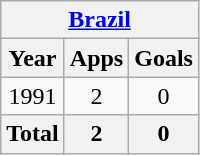<table class="wikitable" style="text-align:center">
<tr>
<th colspan=3><a href='#'>Brazil</a></th>
</tr>
<tr>
<th>Year</th>
<th>Apps</th>
<th>Goals</th>
</tr>
<tr>
<td>1991</td>
<td>2</td>
<td>0</td>
</tr>
<tr>
<th>Total</th>
<th>2</th>
<th>0</th>
</tr>
</table>
